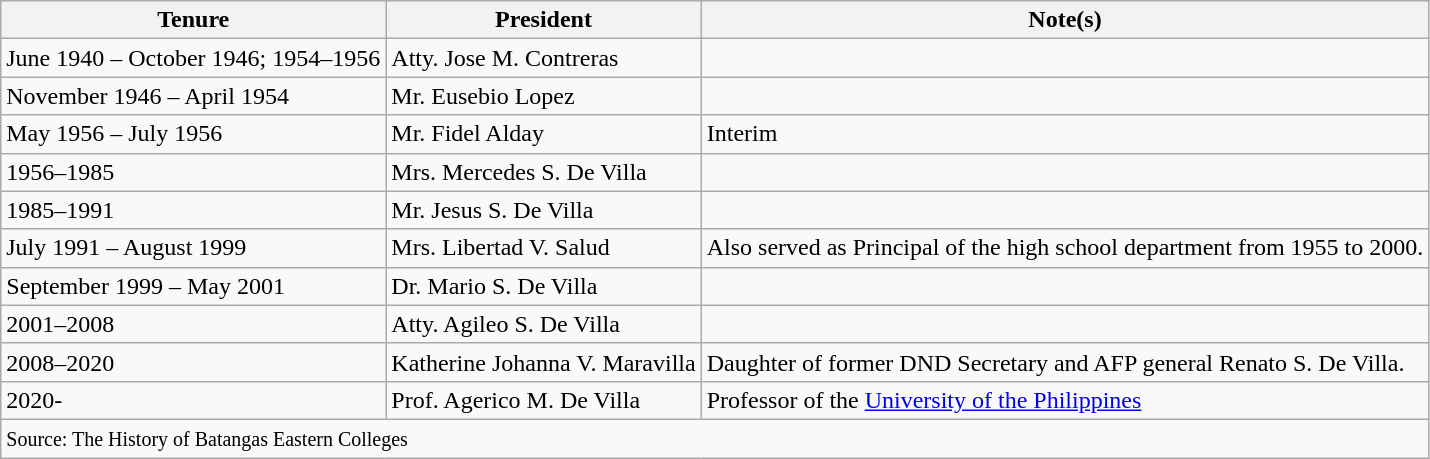<table class="wikitable">
<tr>
<th>Tenure</th>
<th>President</th>
<th>Note(s)</th>
</tr>
<tr>
<td>June 1940 – October 1946; 1954–1956</td>
<td>Atty. Jose M. Contreras</td>
<td></td>
</tr>
<tr>
<td>November 1946 – April 1954</td>
<td>Mr. Eusebio Lopez</td>
<td></td>
</tr>
<tr>
<td>May 1956 – July 1956</td>
<td>Mr. Fidel Alday</td>
<td>Interim</td>
</tr>
<tr>
<td>1956–1985</td>
<td>Mrs. Mercedes S. De Villa</td>
<td></td>
</tr>
<tr>
<td>1985–1991</td>
<td>Mr. Jesus S. De Villa</td>
<td></td>
</tr>
<tr>
<td>July 1991 – August 1999</td>
<td>Mrs. Libertad V. Salud</td>
<td>Also served as Principal of the high school department from 1955 to 2000.</td>
</tr>
<tr>
<td>September 1999 – May 2001</td>
<td>Dr. Mario S. De Villa</td>
<td></td>
</tr>
<tr>
<td>2001–2008</td>
<td>Atty. Agileo S. De Villa</td>
<td></td>
</tr>
<tr>
<td>2008–2020</td>
<td>Katherine Johanna V. Maravilla</td>
<td>Daughter of former DND Secretary and AFP general Renato S. De Villa.</td>
</tr>
<tr>
<td>2020-</td>
<td>Prof. Agerico M. De Villa</td>
<td>Professor of the <a href='#'>University of the Philippines</a></td>
</tr>
<tr>
<td colspan=7><small>Source: The History of Batangas Eastern Colleges</small></td>
</tr>
</table>
